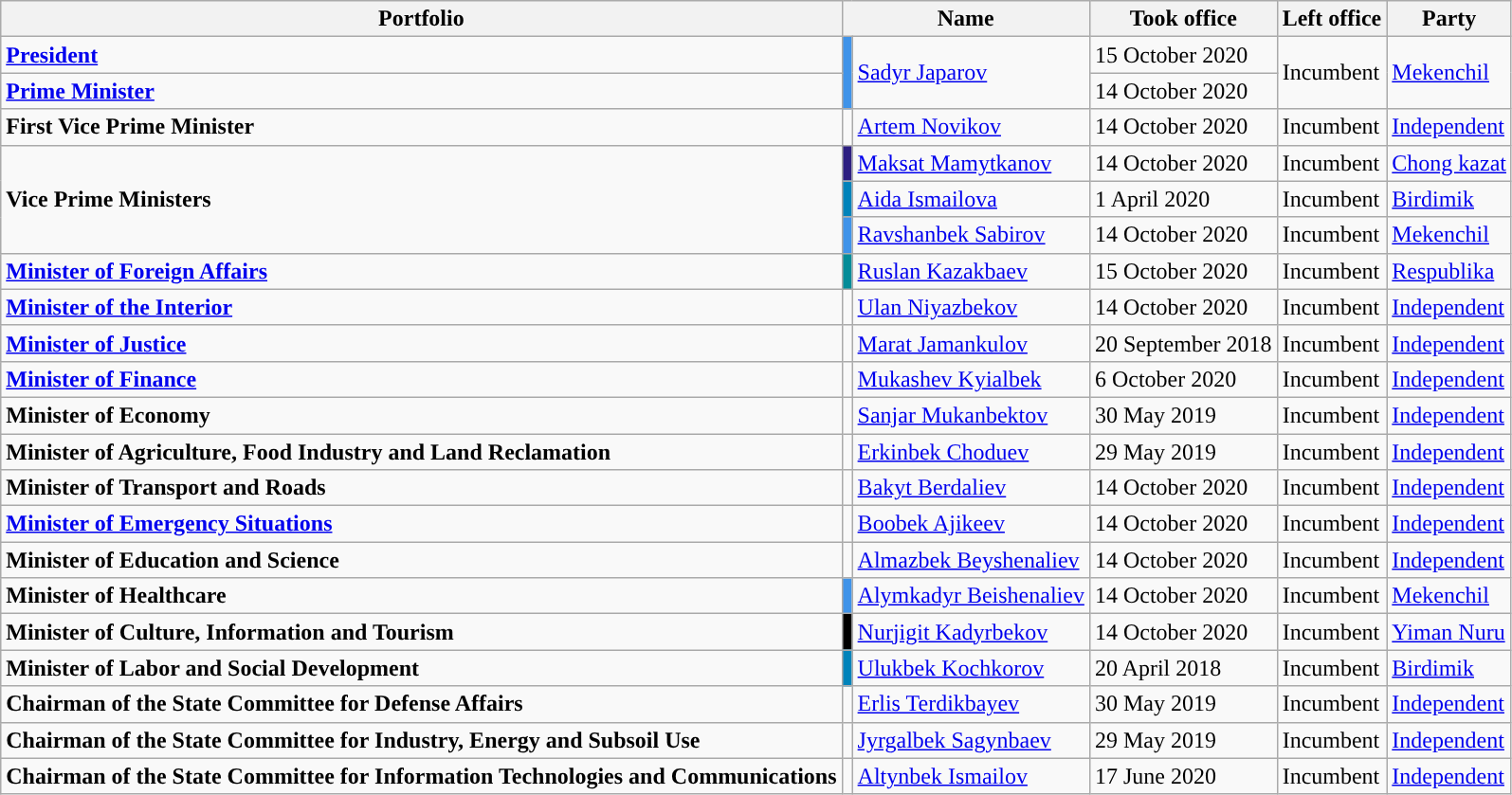<table class="wikitable">
<tr>
<th>Portfolio</th>
<th colspan="2">Name</th>
<th>Took office</th>
<th>Left office</th>
<th>Party</th>
</tr>
<tr>
<td><a href='#'><strong>President</strong></a></td>
<td rowspan="2" style="background:#3F93E9;"></td>
<td rowspan="2" valign="center"><a href='#'>Sadyr Japarov</a></td>
<td>15 October 2020</td>
<td rowspan="2">Incumbent</td>
<td rowspan="2"><a href='#'>Mekenchil</a></td>
</tr>
<tr>
<td><a href='#'><strong>Prime Minister</strong></a></td>
<td>14 October 2020</td>
</tr>
<tr>
<td><strong>First Vice Prime Minister</strong></td>
<td style="background:"></td>
<td valign="center"><a href='#'>Artem Novikov</a></td>
<td>14 October 2020</td>
<td>Incumbent</td>
<td><a href='#'>Independent</a></td>
</tr>
<tr>
<td rowspan="3"><strong>Vice Prime Ministers</strong></td>
<td style="background-color:#2D1F81;"></td>
<td><a href='#'>Maksat Mamytkanov</a></td>
<td>14 October 2020</td>
<td>Incumbent</td>
<td><a href='#'>Chong kazat</a></td>
</tr>
<tr>
<td style="background-color:#0083BA;"></td>
<td valign="center"><a href='#'>Aida Ismailova</a></td>
<td>1 April 2020</td>
<td>Incumbent</td>
<td><a href='#'>Birdimik</a></td>
</tr>
<tr>
<td style="background-color:#3F93E9;"></td>
<td><a href='#'>Ravshanbek Sabirov</a></td>
<td>14 October 2020</td>
<td>Incumbent</td>
<td><a href='#'>Mekenchil</a></td>
</tr>
<tr>
<td><a href='#'><strong>Minister of Foreign Affairs</strong></a></td>
<td style="background-color:#048C98;"></td>
<td><a href='#'>Ruslan Kazakbaev</a></td>
<td>15 October 2020</td>
<td>Incumbent</td>
<td><a href='#'>Respublika</a></td>
</tr>
<tr>
<td><a href='#'><strong>Minister of the Interior</strong></a></td>
<td style="background:"></td>
<td><a href='#'>Ulan Niyazbekov</a></td>
<td>14 October 2020</td>
<td>Incumbent</td>
<td><a href='#'>Independent</a></td>
</tr>
<tr>
<td><a href='#'><strong>Minister of Justice</strong></a></td>
<td style="background:"></td>
<td valign="center"><a href='#'>Marat Jamankulov</a></td>
<td>20 September 2018</td>
<td>Incumbent</td>
<td><a href='#'>Independent</a></td>
</tr>
<tr>
<td><a href='#'><strong>Minister of Finance</strong></a></td>
<td style="background:"></td>
<td><a href='#'>Mukashev Kyialbek</a></td>
<td>6 October 2020</td>
<td>Incumbent</td>
<td><a href='#'>Independent</a></td>
</tr>
<tr>
<td><strong>Minister of Economy</strong></td>
<td style="background:"></td>
<td><a href='#'>Sanjar Mukanbektov</a></td>
<td>30 May 2019</td>
<td>Incumbent</td>
<td><a href='#'>Independent</a></td>
</tr>
<tr>
<td><strong>Minister of Agriculture, Food Industry and Land Reclamation</strong></td>
<td style="background:"></td>
<td><a href='#'>Erkinbek Choduev</a></td>
<td>29 May 2019</td>
<td>Incumbent</td>
<td><a href='#'>Independent</a></td>
</tr>
<tr>
<td><strong>Minister of Transport and Roads</strong></td>
<td style="background:"></td>
<td><a href='#'>Bakyt Berdaliev</a></td>
<td>14 October 2020</td>
<td>Incumbent</td>
<td><a href='#'>Independent</a></td>
</tr>
<tr>
<td><a href='#'><strong>Minister of Emergency Situations</strong></a></td>
<td style="background:"></td>
<td><a href='#'>Boobek Ajikeev</a></td>
<td>14 October 2020</td>
<td>Incumbent</td>
<td><a href='#'>Independent</a></td>
</tr>
<tr>
<td><strong>Minister of Education and Science</strong></td>
<td style="background:"></td>
<td><a href='#'>Almazbek Beyshenaliev</a></td>
<td>14 October 2020</td>
<td>Incumbent</td>
<td><a href='#'>Independent</a></td>
</tr>
<tr>
<td><strong>Minister of Healthcare</strong></td>
<td style="background-color:#3F93E9;"></td>
<td><a href='#'>Alymkadyr Beishenaliev</a></td>
<td>14 October 2020</td>
<td>Incumbent</td>
<td><a href='#'>Mekenchil</a></td>
</tr>
<tr>
<td><strong>Minister of Culture, Information and Tourism</strong></td>
<td style="background-color:#000000;"></td>
<td><a href='#'>Nurjigit Kadyrbekov</a></td>
<td>14 October 2020</td>
<td>Incumbent</td>
<td><a href='#'>Yiman Nuru</a></td>
</tr>
<tr>
<td><strong>Minister of Labor and Social Development</strong></td>
<td style="background-color:#0083BA;"></td>
<td><a href='#'>Ulukbek Kochkorov</a></td>
<td>20 April 2018</td>
<td>Incumbent</td>
<td><a href='#'>Birdimik</a></td>
</tr>
<tr>
<td><strong>Chairman of the State Committee for Defense Affairs</strong></td>
<td style="background:"></td>
<td><a href='#'>Erlis Terdikbayev</a></td>
<td>30 May 2019</td>
<td>Incumbent</td>
<td><a href='#'>Independent</a></td>
</tr>
<tr>
<td><strong>Chairman of the State Committee for Industry, Energy and Subsoil Use</strong></td>
<td style="background:"></td>
<td><a href='#'>Jyrgalbek Sagynbaev</a></td>
<td>29 May 2019</td>
<td>Incumbent</td>
<td><a href='#'>Independent</a></td>
</tr>
<tr>
<td><strong>Chairman of the State Committee for Information Technologies and Communications</strong></td>
<td style="background:"></td>
<td><a href='#'>Altynbek Ismailov</a></td>
<td>17 June 2020</td>
<td>Incumbent</td>
<td><a href='#'>Independent</a></td>
</tr>
</table>
